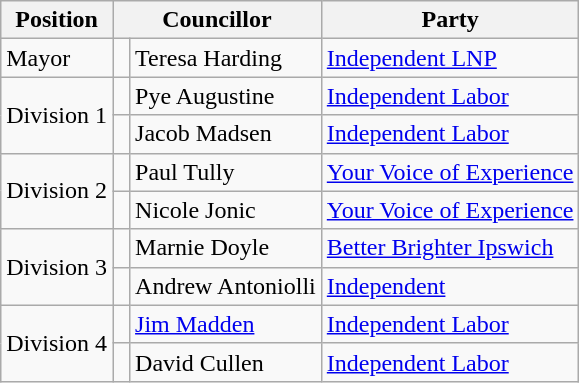<table class="wikitable">
<tr>
<th>Position</th>
<th colspan="2">Councillor</th>
<th>Party</th>
</tr>
<tr>
<td>Mayor</td>
<td> </td>
<td>Teresa Harding</td>
<td><a href='#'>Independent LNP</a></td>
</tr>
<tr>
<td rowspan="2">Division 1</td>
<td> </td>
<td>Pye Augustine</td>
<td><a href='#'>Independent Labor</a></td>
</tr>
<tr>
<td> </td>
<td>Jacob Madsen</td>
<td><a href='#'>Independent Labor</a></td>
</tr>
<tr>
<td rowspan="2">Division 2</td>
<td> </td>
<td>Paul Tully</td>
<td><a href='#'>Your Voice of Experience</a></td>
</tr>
<tr>
<td> </td>
<td>Nicole Jonic</td>
<td><a href='#'>Your Voice of Experience</a></td>
</tr>
<tr>
<td rowspan="2">Division 3</td>
<td> </td>
<td>Marnie Doyle</td>
<td><a href='#'>Better Brighter Ipswich</a></td>
</tr>
<tr>
<td> </td>
<td>Andrew Antoniolli</td>
<td><a href='#'>Independent</a></td>
</tr>
<tr>
<td rowspan="2">Division 4</td>
<td> </td>
<td><a href='#'>Jim Madden</a></td>
<td><a href='#'>Independent Labor</a></td>
</tr>
<tr>
<td> </td>
<td>David Cullen</td>
<td><a href='#'>Independent Labor</a></td>
</tr>
</table>
